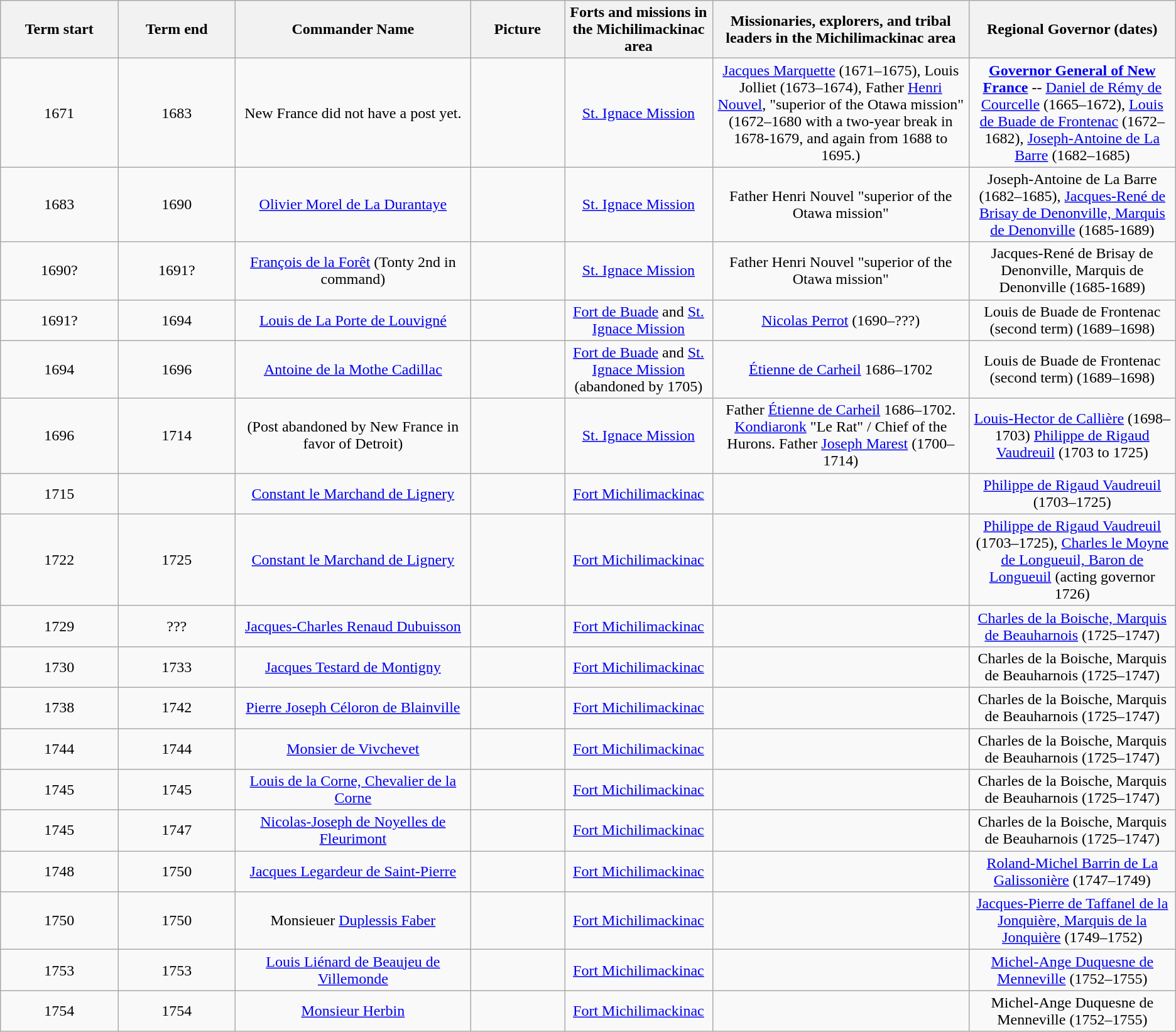<table class="wikitable" style="text-align:center">
<tr>
<th width="10%">Term start</th>
<th width="10%">Term end</th>
<th width="20%">Commander Name</th>
<th width="8%">Picture</th>
<th>Forts and missions in the Michilimackinac area</th>
<th>Missionaries, explorers, and tribal leaders in the Michilimackinac area</th>
<th>Regional Governor (dates)</th>
</tr>
<tr>
<td>1671</td>
<td>1683</td>
<td>New France did not have a post yet.</td>
<td></td>
<td><a href='#'>St. Ignace Mission</a></td>
<td><a href='#'>Jacques Marquette</a> (1671–1675), Louis Jolliet (1673–1674), Father <a href='#'>Henri Nouvel</a>, "superior of the Otawa mission" (1672–1680 with a two-year break in 1678-1679, and again from 1688 to 1695.)</td>
<td><strong><a href='#'>Governor General of New France</a></strong> -- <a href='#'>Daniel de Rémy de Courcelle</a> (1665–1672), <a href='#'>Louis de Buade de Frontenac</a> (1672–1682), <a href='#'>Joseph-Antoine de La Barre</a> (1682–1685)</td>
</tr>
<tr>
<td>1683</td>
<td>1690</td>
<td><a href='#'>Olivier Morel de La Durantaye</a></td>
<td></td>
<td><a href='#'>St. Ignace Mission</a></td>
<td>Father Henri Nouvel "superior of the Otawa mission"</td>
<td>Joseph-Antoine de La Barre (1682–1685), <a href='#'>Jacques-René de Brisay de Denonville, Marquis de Denonville</a>  (1685-1689)</td>
</tr>
<tr>
<td>1690?</td>
<td>1691?</td>
<td><a href='#'>François de la Forêt</a> (Tonty 2nd in command)</td>
<td></td>
<td><a href='#'>St. Ignace Mission</a></td>
<td>Father Henri Nouvel "superior of the Otawa mission"</td>
<td>Jacques-René de Brisay de Denonville, Marquis de Denonville  (1685-1689)</td>
</tr>
<tr>
<td>1691?</td>
<td>1694</td>
<td><a href='#'>Louis de La Porte de Louvigné</a></td>
<td></td>
<td><a href='#'>Fort de Buade</a> and <a href='#'>St. Ignace Mission</a></td>
<td><a href='#'>Nicolas Perrot</a> (1690–???)</td>
<td>Louis de Buade de Frontenac (second term) (1689–1698)</td>
</tr>
<tr>
<td>1694</td>
<td>1696</td>
<td><a href='#'>Antoine de la Mothe Cadillac</a></td>
<td></td>
<td><a href='#'>Fort de Buade</a> and <a href='#'>St. Ignace Mission</a> (abandoned by 1705)</td>
<td><a href='#'>Étienne de Carheil</a> 1686–1702</td>
<td>Louis de Buade de Frontenac (second term) (1689–1698)</td>
</tr>
<tr>
<td>1696</td>
<td>1714</td>
<td>(Post abandoned by New France in favor of Detroit)</td>
<td></td>
<td><a href='#'>St. Ignace Mission</a></td>
<td>Father <a href='#'>Étienne de Carheil</a> 1686–1702. <a href='#'>Kondiaronk</a> "Le Rat" / Chief of the Hurons. Father <a href='#'>Joseph Marest</a> (1700–1714)</td>
<td><a href='#'>Louis-Hector de Callière</a> (1698–1703) <a href='#'>Philippe de Rigaud Vaudreuil</a> (1703 to 1725)</td>
</tr>
<tr>
<td>1715</td>
<td></td>
<td><a href='#'>Constant le Marchand de Lignery</a></td>
<td></td>
<td><a href='#'>Fort Michilimackinac</a></td>
<td></td>
<td><a href='#'>Philippe de Rigaud Vaudreuil</a> (1703–1725)</td>
</tr>
<tr>
<td>1722</td>
<td>1725</td>
<td><a href='#'>Constant le Marchand de Lignery</a></td>
<td></td>
<td><a href='#'>Fort Michilimackinac</a></td>
<td></td>
<td><a href='#'>Philippe de Rigaud Vaudreuil</a> (1703–1725), <a href='#'>Charles le Moyne de Longueuil, Baron de Longueuil</a> (acting governor 1726)</td>
</tr>
<tr>
<td>1729</td>
<td>???</td>
<td><a href='#'>Jacques-Charles Renaud Dubuisson</a></td>
<td></td>
<td><a href='#'>Fort Michilimackinac</a></td>
<td></td>
<td><a href='#'>Charles de la Boische, Marquis de Beauharnois</a> (1725–1747)</td>
</tr>
<tr>
<td>1730</td>
<td>1733</td>
<td><a href='#'>Jacques Testard de Montigny</a></td>
<td></td>
<td><a href='#'>Fort Michilimackinac</a></td>
<td></td>
<td>Charles de la Boische, Marquis de Beauharnois (1725–1747)</td>
</tr>
<tr>
<td>1738</td>
<td>1742</td>
<td><a href='#'>Pierre Joseph Céloron de Blainville</a>  </td>
<td></td>
<td><a href='#'>Fort Michilimackinac</a></td>
<td></td>
<td>Charles de la Boische, Marquis de Beauharnois (1725–1747)</td>
</tr>
<tr>
<td>1744</td>
<td>1744</td>
<td><a href='#'>Monsier de Vivchevet</a>  </td>
<td></td>
<td><a href='#'>Fort Michilimackinac</a></td>
<td></td>
<td>Charles de la Boische, Marquis de Beauharnois (1725–1747)</td>
</tr>
<tr>
<td>1745</td>
<td>1745</td>
<td><a href='#'>Louis de la Corne, Chevalier de la Corne</a></td>
<td></td>
<td><a href='#'>Fort Michilimackinac</a></td>
<td></td>
<td>Charles de la Boische, Marquis de Beauharnois (1725–1747)</td>
</tr>
<tr>
<td>1745</td>
<td>1747</td>
<td><a href='#'>Nicolas-Joseph de Noyelles de Fleurimont</a>  </td>
<td></td>
<td><a href='#'>Fort Michilimackinac</a></td>
<td></td>
<td>Charles de la Boische, Marquis de Beauharnois (1725–1747)</td>
</tr>
<tr>
<td>1748</td>
<td>1750</td>
<td><a href='#'>Jacques Legardeur de Saint-Pierre</a></td>
<td></td>
<td><a href='#'>Fort Michilimackinac</a></td>
<td></td>
<td><a href='#'>Roland-Michel Barrin de La Galissonière</a> (1747–1749)</td>
</tr>
<tr>
<td>1750</td>
<td>1750</td>
<td>Monsieuer <a href='#'>Duplessis Faber</a></td>
<td></td>
<td><a href='#'>Fort Michilimackinac</a></td>
<td></td>
<td><a href='#'>Jacques-Pierre de Taffanel de la Jonquière, Marquis de la Jonquière</a> (1749–1752)</td>
</tr>
<tr>
<td>1753</td>
<td>1753</td>
<td><a href='#'>Louis Liénard de Beaujeu de Villemonde</a></td>
<td></td>
<td><a href='#'>Fort Michilimackinac</a></td>
<td></td>
<td><a href='#'>Michel-Ange Duquesne de Menneville</a> (1752–1755)</td>
</tr>
<tr>
<td>1754</td>
<td>1754</td>
<td><a href='#'>Monsieur Herbin</a></td>
<td></td>
<td><a href='#'>Fort Michilimackinac</a></td>
<td></td>
<td>Michel-Ange Duquesne de Menneville (1752–1755)</td>
</tr>
</table>
